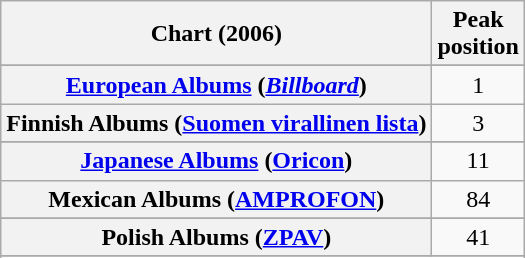<table class="wikitable sortable plainrowheaders" style="text-align:center;">
<tr>
<th>Chart (2006)</th>
<th>Peak<br>position</th>
</tr>
<tr>
</tr>
<tr>
</tr>
<tr>
</tr>
<tr>
</tr>
<tr>
</tr>
<tr>
</tr>
<tr>
<th scope="row"><a href='#'>European Albums</a> (<em><a href='#'>Billboard</a></em>)</th>
<td>1</td>
</tr>
<tr>
<th scope="row">Finnish Albums (<a href='#'>Suomen virallinen lista</a>)</th>
<td>3</td>
</tr>
<tr>
</tr>
<tr>
</tr>
<tr>
</tr>
<tr>
</tr>
<tr>
</tr>
<tr>
<th scope="row"><a href='#'>Japanese Albums</a> (<a href='#'>Oricon</a>)</th>
<td>11</td>
</tr>
<tr>
<th scope="row">Mexican Albums (<a href='#'>AMPROFON</a>)</th>
<td>84</td>
</tr>
<tr>
</tr>
<tr>
</tr>
<tr>
<th scope="row">Polish Albums (<a href='#'>ZPAV</a>)</th>
<td>41</td>
</tr>
<tr>
</tr>
<tr>
</tr>
<tr>
</tr>
<tr>
</tr>
<tr>
</tr>
<tr>
</tr>
<tr>
</tr>
</table>
